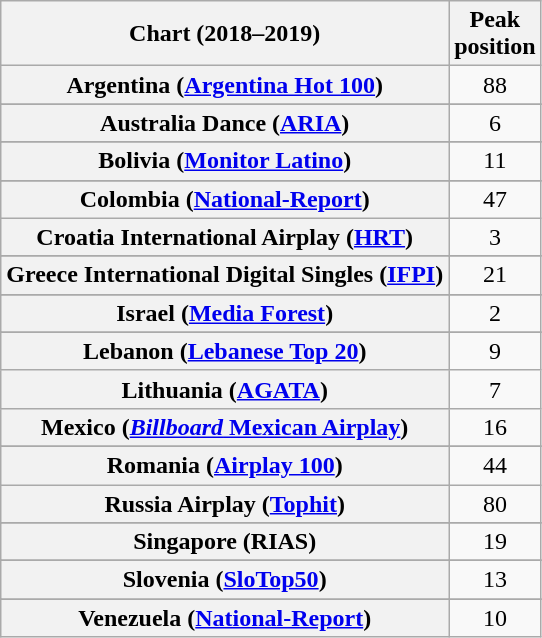<table class="wikitable sortable plainrowheaders" style="text-align:center">
<tr>
<th scope="col">Chart (2018–2019)</th>
<th scope="col">Peak<br>position</th>
</tr>
<tr>
<th scope="row">Argentina (<a href='#'>Argentina Hot 100</a>)</th>
<td>88</td>
</tr>
<tr>
</tr>
<tr>
<th scope="row">Australia Dance (<a href='#'>ARIA</a>)</th>
<td>6</td>
</tr>
<tr>
</tr>
<tr>
</tr>
<tr>
</tr>
<tr>
</tr>
<tr>
</tr>
<tr>
<th scope="row">Bolivia (<a href='#'>Monitor Latino</a>)</th>
<td>11</td>
</tr>
<tr>
</tr>
<tr>
</tr>
<tr>
<th scope="row">Colombia (<a href='#'>National-Report</a>)</th>
<td>47</td>
</tr>
<tr>
<th scope="row">Croatia International Airplay (<a href='#'>HRT</a>)</th>
<td>3</td>
</tr>
<tr>
</tr>
<tr>
</tr>
<tr>
</tr>
<tr>
</tr>
<tr>
<th scope="row">Greece International Digital Singles (<a href='#'>IFPI</a>)</th>
<td>21</td>
</tr>
<tr>
</tr>
<tr>
</tr>
<tr>
</tr>
<tr>
</tr>
<tr>
<th scope="row">Israel (<a href='#'>Media Forest</a>)</th>
<td>2</td>
</tr>
<tr>
</tr>
<tr>
</tr>
<tr>
<th scope="row">Lebanon (<a href='#'>Lebanese Top 20</a>)</th>
<td>9</td>
</tr>
<tr>
<th scope="row">Lithuania (<a href='#'>AGATA</a>)</th>
<td>7</td>
</tr>
<tr>
<th scope="row">Mexico (<a href='#'><em>Billboard</em> Mexican Airplay</a>)</th>
<td>16</td>
</tr>
<tr>
</tr>
<tr>
</tr>
<tr>
</tr>
<tr>
</tr>
<tr>
</tr>
<tr>
</tr>
<tr>
<th scope="row">Romania (<a href='#'>Airplay 100</a>)</th>
<td>44</td>
</tr>
<tr>
<th scope="row">Russia Airplay (<a href='#'>Tophit</a>)</th>
<td>80</td>
</tr>
<tr>
</tr>
<tr>
<th scope="row">Singapore (RIAS)</th>
<td>19</td>
</tr>
<tr>
</tr>
<tr>
</tr>
<tr>
<th scope="row">Slovenia (<a href='#'>SloTop50</a>)</th>
<td>13</td>
</tr>
<tr>
</tr>
<tr>
</tr>
<tr>
</tr>
<tr>
</tr>
<tr>
</tr>
<tr>
</tr>
<tr>
</tr>
<tr>
</tr>
<tr>
<th scope="row">Venezuela (<a href='#'>National-Report</a>)</th>
<td>10</td>
</tr>
</table>
